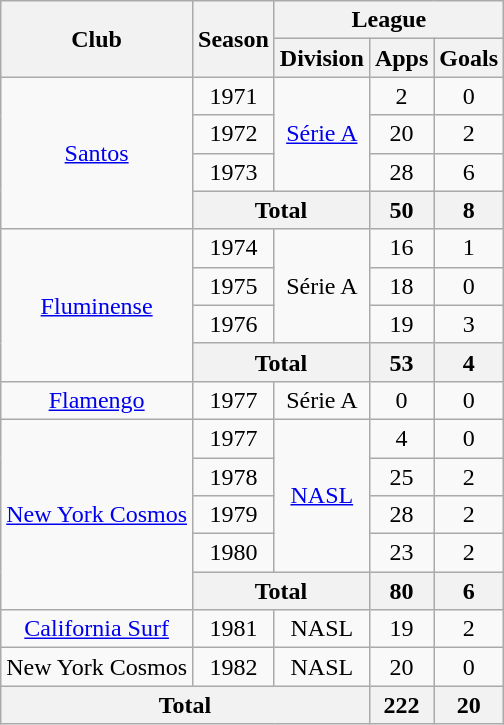<table class="wikitable" style="text-align:center">
<tr>
<th rowspan="2">Club</th>
<th rowspan="2">Season</th>
<th colspan="3">League</th>
</tr>
<tr>
<th>Division</th>
<th>Apps</th>
<th>Goals</th>
</tr>
<tr>
<td rowspan="4"><a href='#'>Santos</a></td>
<td>1971</td>
<td rowspan="3"><a href='#'>Série A</a></td>
<td>2</td>
<td>0</td>
</tr>
<tr>
<td>1972</td>
<td>20</td>
<td>2</td>
</tr>
<tr>
<td>1973</td>
<td>28</td>
<td>6</td>
</tr>
<tr>
<th colspan="2">Total</th>
<th>50</th>
<th>8</th>
</tr>
<tr>
<td rowspan="4"><a href='#'>Fluminense</a></td>
<td>1974</td>
<td rowspan="3">Série A</td>
<td>16</td>
<td>1</td>
</tr>
<tr>
<td>1975</td>
<td>18</td>
<td>0</td>
</tr>
<tr>
<td>1976</td>
<td>19</td>
<td>3</td>
</tr>
<tr>
<th colspan="2">Total</th>
<th>53</th>
<th>4</th>
</tr>
<tr>
<td><a href='#'>Flamengo</a></td>
<td>1977</td>
<td>Série A</td>
<td>0</td>
<td>0</td>
</tr>
<tr>
<td rowspan="5"><a href='#'>New York Cosmos</a></td>
<td>1977</td>
<td rowspan="4"><a href='#'>NASL</a></td>
<td>4</td>
<td>0</td>
</tr>
<tr>
<td>1978</td>
<td>25</td>
<td>2</td>
</tr>
<tr>
<td>1979</td>
<td>28</td>
<td>2</td>
</tr>
<tr>
<td>1980</td>
<td>23</td>
<td>2</td>
</tr>
<tr>
<th colspan="2">Total</th>
<th>80</th>
<th>6</th>
</tr>
<tr>
<td><a href='#'>California Surf</a></td>
<td>1981</td>
<td>NASL</td>
<td>19</td>
<td>2</td>
</tr>
<tr>
<td>New York Cosmos</td>
<td>1982</td>
<td>NASL</td>
<td>20</td>
<td>0</td>
</tr>
<tr>
<th colspan="3">Total</th>
<th>222</th>
<th>20</th>
</tr>
</table>
